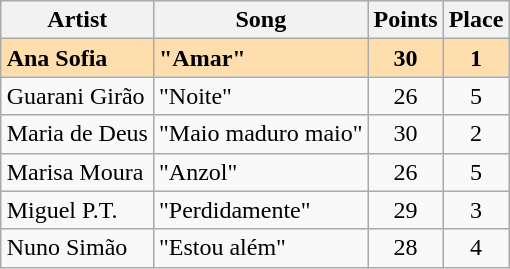<table class="sortable wikitable" style="margin: 1em auto 1em auto; text-align:center;">
<tr>
<th>Artist</th>
<th>Song</th>
<th>Points</th>
<th>Place</th>
</tr>
<tr style="font-weight:bold; background:navajowhite;">
<td align="left">Ana Sofia</td>
<td align="left">"Amar"</td>
<td>30</td>
<td>1</td>
</tr>
<tr>
<td align="left">Guarani Girão</td>
<td align="left">"Noite"</td>
<td>26</td>
<td>5</td>
</tr>
<tr>
<td align="left">Maria de Deus</td>
<td align="left">"Maio maduro maio"</td>
<td>30</td>
<td>2</td>
</tr>
<tr>
<td align="left">Marisa Moura</td>
<td align="left">"Anzol"</td>
<td>26</td>
<td>5</td>
</tr>
<tr>
<td align="left">Miguel P.T.</td>
<td align="left">"Perdidamente"</td>
<td>29</td>
<td>3</td>
</tr>
<tr>
<td align="left">Nuno Simão</td>
<td align="left">"Estou além"</td>
<td>28</td>
<td>4</td>
</tr>
</table>
